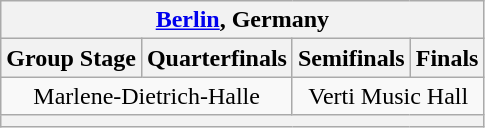<table class="wikitable" style="text-align:center;">
<tr>
<th colspan="4"> <a href='#'>Berlin</a>, Germany</th>
</tr>
<tr>
<th>Group Stage</th>
<th>Quarterfinals</th>
<th>Semifinals</th>
<th>Finals</th>
</tr>
<tr>
<td colspan="2">Marlene-Dietrich-Halle</td>
<td colspan="2">Verti Music Hall</td>
</tr>
<tr>
<th colspan="4"></th>
</tr>
</table>
